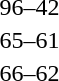<table style="text-align:center">
<tr>
<th width=200></th>
<th width=100></th>
<th width=200></th>
</tr>
<tr>
<td align=right><strong></strong></td>
<td align=center>96–42</td>
<td align=left></td>
</tr>
<tr>
<td align=right><strong></strong></td>
<td align=center>65–61</td>
<td align=left></td>
</tr>
<tr>
<td align=right><strong></strong></td>
<td align=center>66–62</td>
<td align=left></td>
</tr>
</table>
